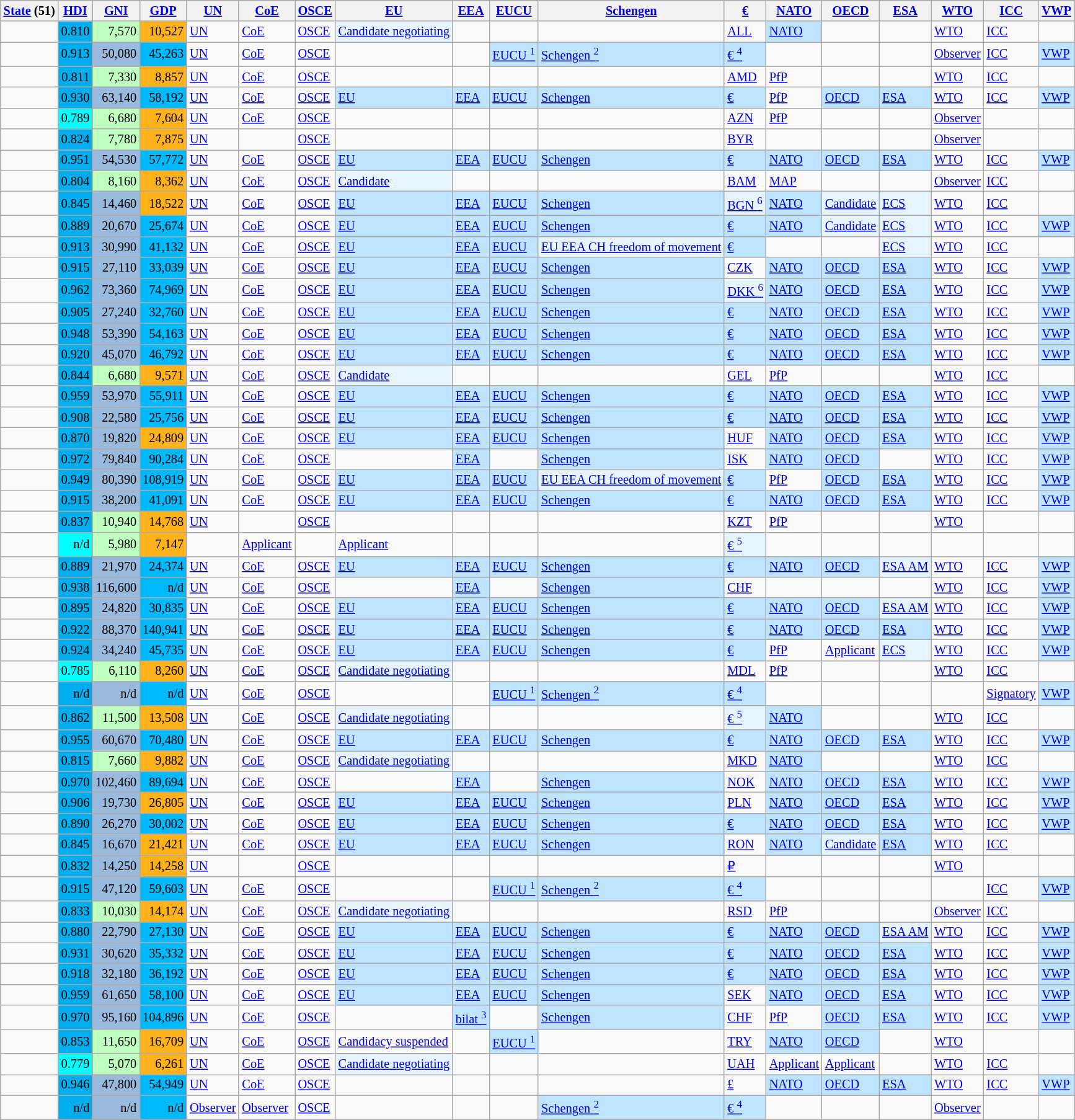<table class="wikitable sortable" style="font-size:85%;">
<tr bgcolor="#efefef">
<th><a href='#'>State</a> (51)</th>
<th><a href='#'>HDI</a></th>
<th><a href='#'>GNI</a></th>
<th><a href='#'>GDP</a></th>
<th><a href='#'>UN</a></th>
<th><a href='#'>CoE</a></th>
<th><a href='#'>OSCE</a></th>
<th><a href='#'>EU</a></th>
<th><a href='#'>EEA</a></th>
<th><a href='#'>EUCU</a></th>
<th><a href='#'>Schengen</a></th>
<th><a href='#'>€</a></th>
<th><a href='#'>NATO</a></th>
<th><a href='#'>OECD</a></th>
<th><a href='#'>ESA</a></th>
<th><a href='#'>WTO</a></th>
<th><a href='#'>ICC</a></th>
<th><a href='#'>VWP</a></th>
</tr>
<tr>
<td><strong></strong></td>
<td bgcolor="#00aded" align="right">0.810</td>
<td bgcolor="#BFFFBF" align="right">7,570</td>
<td bgcolor="#ffb219" align="right">10,527</td>
<td><a href='#'>UN</a></td>
<td><a href='#'>CoE</a></td>
<td><a href='#'>OSCE</a></td>
<td bgcolor="#E6F4FF"><a href='#'>Candidate negotiating</a></td>
<td></td>
<td></td>
<td></td>
<td><a href='#'>ALL</a></td>
<td bgcolor="#BFE4FF"><a href='#'>NATO</a></td>
<td></td>
<td></td>
<td><a href='#'>WTO</a></td>
<td><a href='#'>ICC</a></td>
<td></td>
</tr>
<tr>
<td><strong></strong></td>
<td bgcolor="#00aded" align="right">0.913</td>
<td bgcolor="#99BADD" align="right">50,080</td>
<td bgcolor="#00b9fa" align="right">45,263</td>
<td><a href='#'>UN</a></td>
<td><a href='#'>CoE</a></td>
<td><a href='#'>OSCE</a></td>
<td></td>
<td></td>
<td bgcolor="#BFE4FF"><a href='#'>EUCU <sup>1</sup></a></td>
<td bgcolor="#BFE4FF"><a href='#'>Schengen <sup>2</sup></a></td>
<td bgcolor="#BFE4FF"><a href='#'>€ <sup>4</sup></a></td>
<td></td>
<td></td>
<td></td>
<td><a href='#'>Observer</a></td>
<td><a href='#'>ICC</a></td>
<td bgcolor="#BFE4FF"><a href='#'>VWP</a></td>
</tr>
<tr>
<td><strong></strong></td>
<td bgcolor="#00aded" align="right">0.811</td>
<td bgcolor="#BFFFBF" align="right">7,330</td>
<td bgcolor="#ffb219" align="right">8,857</td>
<td><a href='#'>UN</a></td>
<td><a href='#'>CoE</a></td>
<td><a href='#'>OSCE</a></td>
<td></td>
<td></td>
<td></td>
<td></td>
<td><a href='#'>AMD</a></td>
<td><a href='#'>PfP</a></td>
<td></td>
<td></td>
<td><a href='#'>WTO</a></td>
<td><a href='#'>ICC</a></td>
<td></td>
</tr>
<tr>
<td><strong></strong></td>
<td bgcolor="#00aded" align="right">0.930</td>
<td bgcolor="#99BADD" align="right">63,140</td>
<td bgcolor="#00b9fa" align="right">58,192</td>
<td><a href='#'>UN</a></td>
<td><a href='#'>CoE</a></td>
<td><a href='#'>OSCE</a></td>
<td bgcolor="#BFE4FF"><a href='#'>EU</a></td>
<td bgcolor="#BFE4FF"><a href='#'>EEA</a></td>
<td bgcolor="#BFE4FF"><a href='#'>EUCU</a></td>
<td bgcolor="#BFE4FF"><a href='#'>Schengen</a></td>
<td bgcolor="#BFE4FF"><a href='#'>€</a></td>
<td><a href='#'>PfP</a></td>
<td bgcolor="#BFE4FF"><a href='#'>OECD</a></td>
<td bgcolor="#BFE4FF"><a href='#'>ESA</a></td>
<td><a href='#'>WTO</a></td>
<td><a href='#'>ICC</a></td>
<td bgcolor="#BFE4FF"><a href='#'>VWP</a></td>
</tr>
<tr>
<td><strong></strong></td>
<td bgcolor="#00ffff" align="right">0.789</td>
<td bgcolor="#BFFFBF" align="right">6,680</td>
<td bgcolor="#ffb219" align="right">7,604</td>
<td><a href='#'>UN</a></td>
<td><a href='#'>CoE</a></td>
<td><a href='#'>OSCE</a></td>
<td></td>
<td></td>
<td></td>
<td></td>
<td><a href='#'>AZN</a></td>
<td><a href='#'>PfP</a></td>
<td></td>
<td></td>
<td><a href='#'>Observer</a></td>
<td></td>
<td></td>
</tr>
<tr>
<td><strong></strong></td>
<td bgcolor="#00aded" align="right">0.824</td>
<td bgcolor="#BFFFBF" align="right">7,780</td>
<td bgcolor="#ffb219" align="right">7,875</td>
<td><a href='#'>UN</a></td>
<td></td>
<td><a href='#'>OSCE</a></td>
<td></td>
<td></td>
<td></td>
<td></td>
<td><a href='#'>BYR</a></td>
<td></td>
<td></td>
<td></td>
<td><a href='#'>Observer</a></td>
<td></td>
<td></td>
</tr>
<tr>
<td><strong></strong></td>
<td bgcolor="#00aded" align="right">0.951</td>
<td bgcolor="#99BADD" align="right">54,530</td>
<td bgcolor="#00b9fa" align="right">57,772</td>
<td><a href='#'>UN</a></td>
<td><a href='#'>CoE</a></td>
<td><a href='#'>OSCE</a></td>
<td bgcolor="#BFE4FF"><a href='#'>EU</a></td>
<td bgcolor="#BFE4FF"><a href='#'>EEA</a></td>
<td bgcolor="#BFE4FF"><a href='#'>EUCU</a></td>
<td bgcolor="#BFE4FF"><a href='#'>Schengen</a></td>
<td bgcolor="#BFE4FF"><a href='#'>€</a></td>
<td bgcolor="#BFE4FF"><a href='#'>NATO</a></td>
<td bgcolor="#BFE4FF"><a href='#'>OECD</a></td>
<td bgcolor="#BFE4FF"><a href='#'>ESA</a></td>
<td><a href='#'>WTO</a></td>
<td><a href='#'>ICC</a></td>
<td bgcolor="#BFE4FF"><a href='#'>VWP</a></td>
</tr>
<tr>
<td><strong></strong></td>
<td bgcolor="#00aded" align="right">0.804</td>
<td bgcolor="#BFFFBF" align="right">8,160</td>
<td bgcolor="#ffb219" align="right">8,362</td>
<td><a href='#'>UN</a></td>
<td><a href='#'>CoE</a></td>
<td><a href='#'>OSCE</a></td>
<td bgcolor="#E6F4FF"><a href='#'>Candidate</a></td>
<td></td>
<td></td>
<td></td>
<td><a href='#'>BAM</a></td>
<td><a href='#'>MAP</a></td>
<td></td>
<td></td>
<td><a href='#'>Observer</a></td>
<td><a href='#'>ICC</a></td>
<td></td>
</tr>
<tr>
<td><strong></strong></td>
<td bgcolor="#00aded" align="right">0.845</td>
<td bgcolor="#99BADD" align="right">14,460</td>
<td bgcolor="#ffb219" align="right">18,522</td>
<td><a href='#'>UN</a></td>
<td><a href='#'>CoE</a></td>
<td><a href='#'>OSCE</a></td>
<td bgcolor="#BFE4FF"><a href='#'>EU</a></td>
<td bgcolor="#BFE4FF"><a href='#'>EEA</a></td>
<td bgcolor="#BFE4FF"><a href='#'>EUCU</a></td>
<td bgcolor="#BFE4FF"><a href='#'>Schengen</a></td>
<td bgcolor="#E6F4FF"><a href='#'>BGN <sup>6</sup></a></td>
<td bgcolor="#BFE4FF"><a href='#'>NATO</a></td>
<td bgcolor="#E6F4FF"><a href='#'>Candidate</a></td>
<td bgcolor="#E6F4FF"><a href='#'>ECS</a></td>
<td><a href='#'>WTO</a></td>
<td><a href='#'>ICC</a></td>
<td></td>
</tr>
<tr>
<td><strong></strong></td>
<td bgcolor="#00aded" align="right">0.889</td>
<td bgcolor="#99BADD" align="right">20,670</td>
<td bgcolor="#00b9fa" align="right">25,674</td>
<td><a href='#'>UN</a></td>
<td><a href='#'>CoE</a></td>
<td><a href='#'>OSCE</a></td>
<td bgcolor="#BFE4FF"><a href='#'>EU</a></td>
<td bgcolor="#BFE4FF"><a href='#'>EEA</a></td>
<td bgcolor="#BFE4FF"><a href='#'>EUCU</a></td>
<td bgcolor="#BFE4FF"><a href='#'>Schengen</a></td>
<td bgcolor="#BFE4FF"><a href='#'>€</a></td>
<td bgcolor="#BFE4FF"><a href='#'>NATO</a></td>
<td bgcolor="#E6F4FF"><a href='#'>Candidate</a></td>
<td bgcolor="#E6F4FF"><a href='#'>ECS</a></td>
<td><a href='#'>WTO</a></td>
<td><a href='#'>ICC</a></td>
<td bgcolor="#BFE4FF"><a href='#'>VWP</a></td>
</tr>
<tr>
<td><strong></strong></td>
<td bgcolor="#00aded" align="right">0.913</td>
<td bgcolor="#99BADD" align="right">30,990</td>
<td bgcolor="#00b9fa" align="right">41,132</td>
<td><a href='#'>UN</a></td>
<td><a href='#'>CoE</a></td>
<td><a href='#'>OSCE</a></td>
<td bgcolor="#BFE4FF"><a href='#'>EU</a></td>
<td bgcolor="#BFE4FF"><a href='#'>EEA</a></td>
<td bgcolor="#BFE4FF"><a href='#'>EUCU</a></td>
<td bgcolor="#E6F4FF"><a href='#'>EU EEA CH freedom of movement</a></td>
<td bgcolor="#BFE4FF"><a href='#'>€</a></td>
<td></td>
<td></td>
<td bgcolor="#E6F4FF"><a href='#'>ECS</a></td>
<td><a href='#'>WTO</a></td>
<td><a href='#'>ICC</a></td>
<td></td>
</tr>
<tr>
<td><strong></strong></td>
<td bgcolor="#00aded" align="right">0.915</td>
<td bgcolor="#99BADD" align="right">27,110</td>
<td bgcolor="#00b9fa" align="right">33,039</td>
<td><a href='#'>UN</a></td>
<td><a href='#'>CoE</a></td>
<td><a href='#'>OSCE</a></td>
<td bgcolor="#BFE4FF"><a href='#'>EU</a></td>
<td bgcolor="#BFE4FF"><a href='#'>EEA</a></td>
<td bgcolor="#BFE4FF"><a href='#'>EUCU</a></td>
<td bgcolor="#BFE4FF"><a href='#'>Schengen</a></td>
<td><a href='#'>CZK</a></td>
<td bgcolor="#BFE4FF"><a href='#'>NATO</a></td>
<td bgcolor="#BFE4FF"><a href='#'>OECD</a></td>
<td bgcolor="#BFE4FF"><a href='#'>ESA</a></td>
<td><a href='#'>WTO</a></td>
<td><a href='#'>ICC</a></td>
<td bgcolor="#BFE4FF"><a href='#'>VWP</a></td>
</tr>
<tr>
<td><strong></strong></td>
<td bgcolor="#00aded" align="right">0.962</td>
<td bgcolor="#99BADD" align="right">73,360</td>
<td bgcolor="#00b9fa" align="right">74,969</td>
<td><a href='#'>UN</a></td>
<td><a href='#'>CoE</a></td>
<td><a href='#'>OSCE</a></td>
<td bgcolor="#BFE4FF"><a href='#'>EU</a></td>
<td bgcolor="#BFE4FF"><a href='#'>EEA</a></td>
<td bgcolor="#BFE4FF"><a href='#'>EUCU</a></td>
<td bgcolor="#BFE4FF"><a href='#'>Schengen</a></td>
<td bgcolor="#E6F4FF"><a href='#'>DKK <sup>6</sup></a></td>
<td bgcolor="#BFE4FF"><a href='#'>NATO</a></td>
<td bgcolor="#BFE4FF"><a href='#'>OECD</a></td>
<td bgcolor="#BFE4FF"><a href='#'>ESA</a></td>
<td><a href='#'>WTO</a></td>
<td><a href='#'>ICC</a></td>
<td bgcolor="#BFE4FF"><a href='#'>VWP</a></td>
</tr>
<tr>
<td><strong></strong></td>
<td bgcolor="#00aded" align="right">0.905</td>
<td bgcolor="#99BADD" align="right">27,240</td>
<td bgcolor="#00b9fa" align="right">32,760</td>
<td><a href='#'>UN</a></td>
<td><a href='#'>CoE</a></td>
<td><a href='#'>OSCE</a></td>
<td bgcolor="#BFE4FF"><a href='#'>EU</a></td>
<td bgcolor="#BFE4FF"><a href='#'>EEA</a></td>
<td bgcolor="#BFE4FF"><a href='#'>EUCU</a></td>
<td bgcolor="#BFE4FF"><a href='#'>Schengen</a></td>
<td bgcolor="#BFE4FF"><a href='#'>€</a></td>
<td bgcolor="#BFE4FF"><a href='#'>NATO</a></td>
<td bgcolor="#BFE4FF"><a href='#'>OECD</a></td>
<td bgcolor="#BFE4FF"><a href='#'>ESA</a></td>
<td><a href='#'>WTO</a></td>
<td><a href='#'>ICC</a></td>
<td bgcolor="#BFE4FF"><a href='#'>VWP</a></td>
</tr>
<tr>
<td><strong></strong></td>
<td bgcolor="#00aded" align="right">0.948</td>
<td bgcolor="#99BADD" align="right">53,390</td>
<td bgcolor="#00b9fa" align="right">54,163</td>
<td><a href='#'>UN</a></td>
<td><a href='#'>CoE</a></td>
<td><a href='#'>OSCE</a></td>
<td bgcolor="#BFE4FF"><a href='#'>EU</a></td>
<td bgcolor="#BFE4FF"><a href='#'>EEA</a></td>
<td bgcolor="#BFE4FF"><a href='#'>EUCU</a></td>
<td bgcolor="#BFE4FF"><a href='#'>Schengen</a></td>
<td bgcolor="#BFE4FF"><a href='#'>€</a></td>
<td bgcolor="#BFE4FF"><a href='#'>NATO</a></td>
<td bgcolor="#BFE4FF"><a href='#'>OECD</a></td>
<td bgcolor="#BFE4FF"><a href='#'>ESA</a></td>
<td><a href='#'>WTO</a></td>
<td><a href='#'>ICC</a></td>
<td bgcolor="#BFE4FF"><a href='#'>VWP</a></td>
</tr>
<tr>
<td><strong></strong></td>
<td bgcolor="#00aded" align="right">0.920</td>
<td bgcolor="#99BADD" align="right">45,070</td>
<td bgcolor="#00b9fa" align="right">46,792</td>
<td><a href='#'>UN</a></td>
<td><a href='#'>CoE</a></td>
<td><a href='#'>OSCE</a></td>
<td bgcolor="#BFE4FF"><a href='#'>EU</a></td>
<td bgcolor="#BFE4FF"><a href='#'>EEA</a></td>
<td bgcolor="#BFE4FF"><a href='#'>EUCU</a></td>
<td bgcolor="#BFE4FF"><a href='#'>Schengen</a></td>
<td bgcolor="#BFE4FF"><a href='#'>€</a></td>
<td bgcolor="#BFE4FF"><a href='#'>NATO</a></td>
<td bgcolor="#BFE4FF"><a href='#'>OECD</a></td>
<td bgcolor="#BFE4FF"><a href='#'>ESA</a></td>
<td><a href='#'>WTO</a></td>
<td><a href='#'>ICC</a></td>
<td bgcolor="#BFE4FF"><a href='#'>VWP</a></td>
</tr>
<tr>
<td><strong></strong></td>
<td bgcolor="#00aded" align="right">0.844</td>
<td bgcolor="#BFFFBF" align="right">6,680</td>
<td bgcolor="#ffb219" align="right">9,571</td>
<td><a href='#'>UN</a></td>
<td><a href='#'>CoE</a></td>
<td><a href='#'>OSCE</a></td>
<td bgcolor="#E6F4FF"><a href='#'>Candidate</a></td>
<td></td>
<td></td>
<td></td>
<td><a href='#'>GEL</a></td>
<td><a href='#'>PfP</a></td>
<td></td>
<td></td>
<td><a href='#'>WTO</a></td>
<td><a href='#'>ICC</a></td>
<td></td>
</tr>
<tr>
<td><strong></strong></td>
<td bgcolor="#00aded" align="right">0.959</td>
<td bgcolor="#99BADD" align="right">53,970</td>
<td bgcolor="#00b9fa" align="right">55,911</td>
<td><a href='#'>UN</a></td>
<td><a href='#'>CoE</a></td>
<td><a href='#'>OSCE</a></td>
<td bgcolor="#BFE4FF"><a href='#'>EU</a></td>
<td bgcolor="#BFE4FF"><a href='#'>EEA</a></td>
<td bgcolor="#BFE4FF"><a href='#'>EUCU</a></td>
<td bgcolor="#BFE4FF"><a href='#'>Schengen</a></td>
<td bgcolor="#BFE4FF"><a href='#'>€</a></td>
<td bgcolor="#BFE4FF"><a href='#'>NATO</a></td>
<td bgcolor="#BFE4FF"><a href='#'>OECD</a></td>
<td bgcolor="#BFE4FF"><a href='#'>ESA</a></td>
<td><a href='#'>WTO</a></td>
<td><a href='#'>ICC</a></td>
<td bgcolor="#BFE4FF"><a href='#'>VWP</a></td>
</tr>
<tr>
<td><strong></strong></td>
<td bgcolor="#00aded" align="right">0.908</td>
<td bgcolor="#99BADD" align="right">22,580</td>
<td bgcolor="#00b9fa" align="right">25,756</td>
<td><a href='#'>UN</a></td>
<td><a href='#'>CoE</a></td>
<td><a href='#'>OSCE</a></td>
<td bgcolor="#BFE4FF"><a href='#'>EU</a></td>
<td bgcolor="#BFE4FF"><a href='#'>EEA</a></td>
<td bgcolor="#BFE4FF"><a href='#'>EUCU</a></td>
<td bgcolor="#BFE4FF"><a href='#'>Schengen</a></td>
<td bgcolor="#BFE4FF"><a href='#'>€</a></td>
<td bgcolor="#BFE4FF"><a href='#'>NATO</a></td>
<td bgcolor="#BFE4FF"><a href='#'>OECD</a></td>
<td bgcolor="#BFE4FF"><a href='#'>ESA</a></td>
<td><a href='#'>WTO</a></td>
<td><a href='#'>ICC</a></td>
<td bgcolor="#BFE4FF"><a href='#'>VWP</a></td>
</tr>
<tr>
<td><strong></strong></td>
<td bgcolor="#00aded" align="right">0.870</td>
<td bgcolor="#99BADD" align="right">19,820</td>
<td bgcolor="#ffb219" align="right">24,809</td>
<td><a href='#'>UN</a></td>
<td><a href='#'>CoE</a></td>
<td><a href='#'>OSCE</a></td>
<td bgcolor="#BFE4FF"><a href='#'>EU</a></td>
<td bgcolor="#BFE4FF"><a href='#'>EEA</a></td>
<td bgcolor="#BFE4FF"><a href='#'>EUCU</a></td>
<td bgcolor="#BFE4FF"><a href='#'>Schengen</a></td>
<td><a href='#'>HUF</a></td>
<td bgcolor="#BFE4FF"><a href='#'>NATO</a></td>
<td bgcolor="#BFE4FF"><a href='#'>OECD</a></td>
<td bgcolor="#BFE4FF"><a href='#'>ESA</a></td>
<td><a href='#'>WTO</a></td>
<td><a href='#'>ICC</a></td>
<td bgcolor="#BFE4FF"><a href='#'>VWP</a></td>
</tr>
<tr>
<td><strong></strong></td>
<td bgcolor="#00aded" align="right">0.972</td>
<td bgcolor="#99BADD" align="right">79,840</td>
<td bgcolor="#00b9fa" align="right">90,284</td>
<td><a href='#'>UN</a></td>
<td><a href='#'>CoE</a></td>
<td><a href='#'>OSCE</a></td>
<td></td>
<td bgcolor="#BFE4FF"><a href='#'>EEA</a></td>
<td></td>
<td bgcolor="#BFE4FF"><a href='#'>Schengen</a></td>
<td><a href='#'>ISK</a></td>
<td bgcolor="#BFE4FF"><a href='#'>NATO</a></td>
<td bgcolor="#BFE4FF"><a href='#'>OECD</a></td>
<td></td>
<td><a href='#'>WTO</a></td>
<td><a href='#'>ICC</a></td>
<td bgcolor="#BFE4FF"><a href='#'>VWP</a></td>
</tr>
<tr>
<td><strong></strong></td>
<td bgcolor="#00aded" align="right">0.949</td>
<td bgcolor="#99BADD" align="right">80,390</td>
<td bgcolor="#00b9fa" align="right">108,919</td>
<td><a href='#'>UN</a></td>
<td><a href='#'>CoE</a></td>
<td><a href='#'>OSCE</a></td>
<td bgcolor="#BFE4FF"><a href='#'>EU</a></td>
<td bgcolor="#BFE4FF"><a href='#'>EEA</a></td>
<td bgcolor="#BFE4FF"><a href='#'>EUCU</a></td>
<td bgcolor="#E6F4FF"><a href='#'>EU EEA CH freedom of movement</a></td>
<td bgcolor="#BFE4FF"><a href='#'>€</a></td>
<td><a href='#'>PfP</a></td>
<td bgcolor="#BFE4FF"><a href='#'>OECD</a></td>
<td bgcolor="#BFE4FF"><a href='#'>ESA</a></td>
<td><a href='#'>WTO</a></td>
<td><a href='#'>ICC</a></td>
<td bgcolor="#BFE4FF"><a href='#'>VWP</a></td>
</tr>
<tr>
<td><strong></strong></td>
<td bgcolor="#00aded" align="right">0.915</td>
<td bgcolor="#99BADD" align="right">38,200</td>
<td bgcolor="#00b9fa" align="right">41,091</td>
<td><a href='#'>UN</a></td>
<td><a href='#'>CoE</a></td>
<td><a href='#'>OSCE</a></td>
<td bgcolor="#BFE4FF"><a href='#'>EU</a></td>
<td bgcolor="#BFE4FF"><a href='#'>EEA</a></td>
<td bgcolor="#BFE4FF"><a href='#'>EUCU</a></td>
<td bgcolor="#BFE4FF"><a href='#'>Schengen</a></td>
<td bgcolor="#BFE4FF"><a href='#'>€</a></td>
<td bgcolor="#BFE4FF"><a href='#'>NATO</a></td>
<td bgcolor="#BFE4FF"><a href='#'>OECD</a></td>
<td bgcolor="#BFE4FF"><a href='#'>ESA</a></td>
<td><a href='#'>WTO</a></td>
<td><a href='#'>ICC</a></td>
<td bgcolor="#BFE4FF"><a href='#'>VWP</a></td>
</tr>
<tr>
<td><strong></strong></td>
<td bgcolor="#00aded" align="right">0.837</td>
<td bgcolor="#BFFFBF" align="right">10,940</td>
<td bgcolor="#ffb219" align="right">14,768</td>
<td><a href='#'>UN</a></td>
<td></td>
<td><a href='#'>OSCE</a></td>
<td></td>
<td></td>
<td></td>
<td></td>
<td><a href='#'>KZT</a></td>
<td><a href='#'>PfP</a></td>
<td></td>
<td></td>
<td><a href='#'>WTO</a></td>
<td></td>
<td></td>
</tr>
<tr>
<td><strong></strong></td>
<td bgcolor="#00ffff" align="right">n/d</td>
<td bgcolor="#BFFFBF" align="right">5,980</td>
<td bgcolor="#ffb219" align="right">7,147</td>
<td></td>
<td><a href='#'>Applicant</a></td>
<td></td>
<td><a href='#'>Applicant</a></td>
<td></td>
<td></td>
<td></td>
<td bgcolor="#E6F4FF"><a href='#'>€ <sup>5</sup></a></td>
<td></td>
<td></td>
<td></td>
<td></td>
<td></td>
<td></td>
</tr>
<tr>
<td><strong></strong></td>
<td bgcolor="#00aded" align="right">0.889</td>
<td bgcolor="#99BADD" align="right">21,970</td>
<td bgcolor="#00b9fa" align="right">24,374</td>
<td><a href='#'>UN</a></td>
<td><a href='#'>CoE</a></td>
<td><a href='#'>OSCE</a></td>
<td bgcolor="#BFE4FF"><a href='#'>EU</a></td>
<td bgcolor="#BFE4FF"><a href='#'>EEA</a></td>
<td bgcolor="#BFE4FF"><a href='#'>EUCU</a></td>
<td bgcolor="#BFE4FF"><a href='#'>Schengen</a></td>
<td bgcolor="#BFE4FF"><a href='#'>€</a></td>
<td bgcolor="#BFE4FF"><a href='#'>NATO</a></td>
<td bgcolor="#BFE4FF"><a href='#'>OECD</a></td>
<td bgcolor="#E6F4FF"><a href='#'>ESA AM</a></td>
<td><a href='#'>WTO</a></td>
<td><a href='#'>ICC</a></td>
<td bgcolor="#BFE4FF"><a href='#'>VWP</a></td>
</tr>
<tr>
<td><strong></strong></td>
<td bgcolor="#00aded" align="right">0.938</td>
<td bgcolor="#99BADD" align="right">116,600</td>
<td bgcolor="#00b9fa" align="right">n/d</td>
<td><a href='#'>UN</a></td>
<td><a href='#'>CoE</a></td>
<td><a href='#'>OSCE</a></td>
<td></td>
<td bgcolor="#BFE4FF"><a href='#'>EEA</a></td>
<td></td>
<td bgcolor="#BFE4FF"><a href='#'>Schengen</a></td>
<td><a href='#'>CHF</a></td>
<td></td>
<td></td>
<td></td>
<td><a href='#'>WTO</a></td>
<td><a href='#'>ICC</a></td>
<td bgcolor="#BFE4FF"><a href='#'>VWP</a></td>
</tr>
<tr>
<td><strong></strong></td>
<td bgcolor="#00aded" align="right">0.895</td>
<td bgcolor="#99BADD" align="right">24,820</td>
<td bgcolor="#00b9fa" align="right">30,835</td>
<td><a href='#'>UN</a></td>
<td><a href='#'>CoE</a></td>
<td><a href='#'>OSCE</a></td>
<td bgcolor="#BFE4FF"><a href='#'>EU</a></td>
<td bgcolor="#BFE4FF"><a href='#'>EEA</a></td>
<td bgcolor="#BFE4FF"><a href='#'>EUCU</a></td>
<td bgcolor="#BFE4FF"><a href='#'>Schengen</a></td>
<td bgcolor="#BFE4FF"><a href='#'>€</a></td>
<td bgcolor="#BFE4FF"><a href='#'>NATO</a></td>
<td bgcolor="#BFE4FF"><a href='#'>OECD</a></td>
<td bgcolor="#E6F4FF"><a href='#'>ESA AM</a></td>
<td><a href='#'>WTO</a></td>
<td><a href='#'>ICC</a></td>
<td bgcolor="#BFE4FF"><a href='#'>VWP</a></td>
</tr>
<tr>
<td><strong></strong></td>
<td bgcolor="#00aded" align="right">0.922</td>
<td bgcolor="#99BADD" align="right">88,370</td>
<td bgcolor="#00b9fa" align="right">140,941</td>
<td><a href='#'>UN</a></td>
<td><a href='#'>CoE</a></td>
<td><a href='#'>OSCE</a></td>
<td bgcolor="#BFE4FF"><a href='#'>EU</a></td>
<td bgcolor="#BFE4FF"><a href='#'>EEA</a></td>
<td bgcolor="#BFE4FF"><a href='#'>EUCU</a></td>
<td bgcolor="#BFE4FF"><a href='#'>Schengen</a></td>
<td bgcolor="#BFE4FF"><a href='#'>€</a></td>
<td bgcolor="#BFE4FF"><a href='#'>NATO</a></td>
<td bgcolor="#BFE4FF"><a href='#'>OECD</a></td>
<td bgcolor="#BFE4FF"><a href='#'>ESA</a></td>
<td><a href='#'>WTO</a></td>
<td><a href='#'>ICC</a></td>
<td bgcolor="#BFE4FF"><a href='#'>VWP</a></td>
</tr>
<tr>
<td><strong></strong></td>
<td bgcolor="#00aded" align="right">0.924</td>
<td bgcolor="#99BADD" align="right">34,240</td>
<td bgcolor="#00b9fa" align="right">45,735</td>
<td><a href='#'>UN</a></td>
<td><a href='#'>CoE</a></td>
<td><a href='#'>OSCE</a></td>
<td bgcolor="#BFE4FF"><a href='#'>EU</a></td>
<td bgcolor="#BFE4FF"><a href='#'>EEA</a></td>
<td bgcolor="#BFE4FF"><a href='#'>EUCU</a></td>
<td bgcolor="#BFE4FF"><a href='#'>Schengen</a></td>
<td bgcolor="#BFE4FF"><a href='#'>€</a></td>
<td><a href='#'>PfP</a></td>
<td><a href='#'>Applicant</a></td>
<td bgcolor="#E6F4FF"><a href='#'>ECS</a></td>
<td><a href='#'>WTO</a></td>
<td><a href='#'>ICC</a></td>
<td bgcolor="#BFE4FF"><a href='#'>VWP</a></td>
</tr>
<tr>
<td><strong></strong></td>
<td bgcolor="#00ffff" align="right">0.785</td>
<td bgcolor="#BFFFBF" align="right">6,110</td>
<td bgcolor="#ffb219" align="right">8,260</td>
<td><a href='#'>UN</a></td>
<td><a href='#'>CoE</a></td>
<td><a href='#'>OSCE</a></td>
<td bgcolor="#E6F4FF"><a href='#'>Candidate negotiating</a></td>
<td></td>
<td></td>
<td></td>
<td><a href='#'>MDL</a></td>
<td><a href='#'>PfP</a></td>
<td></td>
<td></td>
<td><a href='#'>WTO</a></td>
<td><a href='#'>ICC</a></td>
<td></td>
</tr>
<tr>
<td><strong></strong></td>
<td bgcolor="#00aded" align="right">n/d</td>
<td bgcolor="#99BADD" align="right">n/d</td>
<td bgcolor="#00b9fa" align="right">n/d</td>
<td><a href='#'>UN</a></td>
<td><a href='#'>CoE</a></td>
<td><a href='#'>OSCE</a></td>
<td></td>
<td></td>
<td bgcolor="#BFE4FF"><a href='#'>EUCU <sup>1</sup></a></td>
<td bgcolor="#BFE4FF"><a href='#'>Schengen <sup>2</sup></a></td>
<td bgcolor="#BFE4FF"><a href='#'>€ <sup>4</sup></a></td>
<td></td>
<td></td>
<td></td>
<td></td>
<td><a href='#'>Signatory</a></td>
<td bgcolor="#BFE4FF"><a href='#'>VWP</a></td>
</tr>
<tr>
<td><strong></strong></td>
<td bgcolor="#00aded" align="right">0.862</td>
<td bgcolor="#BFFFBF" align="right">11,500</td>
<td bgcolor="#ffb219" align="right">13,508</td>
<td><a href='#'>UN</a></td>
<td><a href='#'>CoE</a></td>
<td><a href='#'>OSCE</a></td>
<td bgcolor="#E6F4FF"><a href='#'>Candidate negotiating</a></td>
<td></td>
<td></td>
<td></td>
<td bgcolor="#E6F4FF"><a href='#'>€ <sup>5</sup></a></td>
<td bgcolor="#BFE4FF"><a href='#'>NATO</a></td>
<td></td>
<td></td>
<td><a href='#'>WTO</a></td>
<td><a href='#'>ICC</a></td>
<td></td>
</tr>
<tr>
<td><strong></strong></td>
<td bgcolor="#00aded" align="right">0.955</td>
<td bgcolor="#99BADD" align="right">60,670</td>
<td bgcolor="#00b9fa" align="right">70,480</td>
<td><a href='#'>UN</a></td>
<td><a href='#'>CoE</a></td>
<td><a href='#'>OSCE</a></td>
<td bgcolor="#BFE4FF"><a href='#'>EU</a></td>
<td bgcolor="#BFE4FF"><a href='#'>EEA</a></td>
<td bgcolor="#BFE4FF"><a href='#'>EUCU</a></td>
<td bgcolor="#BFE4FF"><a href='#'>Schengen</a></td>
<td bgcolor="#BFE4FF"><a href='#'>€</a></td>
<td bgcolor="#BFE4FF"><a href='#'>NATO</a></td>
<td bgcolor="#BFE4FF"><a href='#'>OECD</a></td>
<td bgcolor="#BFE4FF"><a href='#'>ESA</a></td>
<td><a href='#'>WTO</a></td>
<td><a href='#'>ICC</a></td>
<td bgcolor="#BFE4FF"><a href='#'>VWP</a></td>
</tr>
<tr>
<td><strong></strong></td>
<td bgcolor="#00aded" align="right">0.815</td>
<td bgcolor="#BFFFBF" align="right">7,660</td>
<td bgcolor="#ffb219" align="right">9,882</td>
<td><a href='#'>UN</a></td>
<td><a href='#'>CoE</a></td>
<td><a href='#'>OSCE</a></td>
<td bgcolor="#E6F4FF"><a href='#'>Candidate negotiating</a></td>
<td></td>
<td></td>
<td></td>
<td><a href='#'>MKD</a></td>
<td bgcolor="#BFE4FF"><a href='#'>NATO</a></td>
<td></td>
<td></td>
<td><a href='#'>WTO</a></td>
<td><a href='#'>ICC</a></td>
<td></td>
</tr>
<tr>
<td><strong></strong></td>
<td bgcolor="#00aded" align="right">0.970</td>
<td bgcolor="#99BADD" align="right">102,460</td>
<td bgcolor="#00b9fa" align="right">89,694</td>
<td><a href='#'>UN</a></td>
<td><a href='#'>CoE</a></td>
<td><a href='#'>OSCE</a></td>
<td></td>
<td bgcolor="#BFE4FF"><a href='#'>EEA</a></td>
<td></td>
<td bgcolor="#BFE4FF"><a href='#'>Schengen</a></td>
<td><a href='#'>NOK</a></td>
<td bgcolor="#BFE4FF"><a href='#'>NATO</a></td>
<td bgcolor="#BFE4FF"><a href='#'>OECD</a></td>
<td bgcolor="#BFE4FF"><a href='#'>ESA</a></td>
<td><a href='#'>WTO</a></td>
<td><a href='#'>ICC</a></td>
<td bgcolor="#BFE4FF"><a href='#'>VWP</a></td>
</tr>
<tr>
<td><strong></strong></td>
<td bgcolor="#00aded" align="right">0.906</td>
<td bgcolor="#99BADD" align="right">19,730</td>
<td bgcolor="#ffb219" align="right">26,805</td>
<td><a href='#'>UN</a></td>
<td><a href='#'>CoE</a></td>
<td><a href='#'>OSCE</a></td>
<td bgcolor="#BFE4FF"><a href='#'>EU</a></td>
<td bgcolor="#BFE4FF"><a href='#'>EEA</a></td>
<td bgcolor="#BFE4FF"><a href='#'>EUCU</a></td>
<td bgcolor="#BFE4FF"><a href='#'>Schengen</a></td>
<td><a href='#'>PLN</a></td>
<td bgcolor="#BFE4FF"><a href='#'>NATO</a></td>
<td bgcolor="#BFE4FF"><a href='#'>OECD</a></td>
<td bgcolor="#BFE4FF"><a href='#'>ESA</a></td>
<td><a href='#'>WTO</a></td>
<td><a href='#'>ICC</a></td>
<td bgcolor="#BFE4FF"><a href='#'>VWP</a></td>
</tr>
<tr>
<td><strong></strong></td>
<td bgcolor="#00aded" align="right">0.890</td>
<td bgcolor="#99BADD" align="right">26,270</td>
<td bgcolor="#00b9fa" align="right">30,002</td>
<td><a href='#'>UN</a></td>
<td><a href='#'>CoE</a></td>
<td><a href='#'>OSCE</a></td>
<td bgcolor="#BFE4FF"><a href='#'>EU</a></td>
<td bgcolor="#BFE4FF"><a href='#'>EEA</a></td>
<td bgcolor="#BFE4FF"><a href='#'>EUCU</a></td>
<td bgcolor="#BFE4FF"><a href='#'>Schengen</a></td>
<td bgcolor="#BFE4FF"><a href='#'>€</a></td>
<td bgcolor="#BFE4FF"><a href='#'>NATO</a></td>
<td bgcolor="#BFE4FF"><a href='#'>OECD</a></td>
<td bgcolor="#BFE4FF"><a href='#'>ESA</a></td>
<td><a href='#'>WTO</a></td>
<td><a href='#'>ICC</a></td>
<td bgcolor="#BFE4FF"><a href='#'>VWP</a></td>
</tr>
<tr>
<td><strong></strong></td>
<td bgcolor="#00aded" align="right">0.845</td>
<td bgcolor="#99BADD" align="right">16,670</td>
<td bgcolor="#ffb219" align="right">21,421</td>
<td><a href='#'>UN</a></td>
<td><a href='#'>CoE</a></td>
<td><a href='#'>OSCE</a></td>
<td bgcolor="#BFE4FF"><a href='#'>EU</a></td>
<td bgcolor="#BFE4FF"><a href='#'>EEA</a></td>
<td bgcolor="#BFE4FF"><a href='#'>EUCU</a></td>
<td bgcolor="#BFE4FF"><a href='#'>Schengen</a></td>
<td><a href='#'>RON</a></td>
<td bgcolor="#BFE4FF"><a href='#'>NATO</a></td>
<td bgcolor="#E6F4FF"><a href='#'>Candidate</a></td>
<td bgcolor="#BFE4FF"><a href='#'>ESA</a></td>
<td><a href='#'>WTO</a></td>
<td><a href='#'>ICC</a></td>
<td></td>
</tr>
<tr>
<td><strong></strong></td>
<td bgcolor="#00aded" align="right">0.832</td>
<td bgcolor="#99BADD" align="right">14,250</td>
<td bgcolor="#ffb219" align="right">14,258</td>
<td><a href='#'>UN</a></td>
<td></td>
<td><a href='#'>OSCE</a></td>
<td></td>
<td></td>
<td></td>
<td></td>
<td><a href='#'>₽</a></td>
<td></td>
<td></td>
<td></td>
<td><a href='#'>WTO</a></td>
<td></td>
<td></td>
</tr>
<tr>
<td><strong></strong></td>
<td bgcolor="#00aded" align="right">0.915</td>
<td bgcolor="#99BADD" align="right">47,120</td>
<td bgcolor="#00b9fa" align="right">59,603</td>
<td><a href='#'>UN</a></td>
<td><a href='#'>CoE</a></td>
<td><a href='#'>OSCE</a></td>
<td></td>
<td></td>
<td bgcolor="#BFE4FF"><a href='#'>EUCU <sup>1</sup></a></td>
<td bgcolor="#BFE4FF"><a href='#'>Schengen <sup>2</sup></a></td>
<td bgcolor="#BFE4FF"><a href='#'>€ <sup>4</sup></a></td>
<td></td>
<td></td>
<td></td>
<td></td>
<td><a href='#'>ICC</a></td>
<td bgcolor="#BFE4FF"><a href='#'>VWP</a></td>
</tr>
<tr>
<td><strong></strong></td>
<td bgcolor="#00aded" align="right">0.833</td>
<td bgcolor="#BFFFBF" align="right">10,030</td>
<td bgcolor="#ffb219" align="right">14,174</td>
<td><a href='#'>UN</a></td>
<td><a href='#'>CoE</a></td>
<td><a href='#'>OSCE</a></td>
<td bgcolor="#E6F4FF"><a href='#'>Candidate negotiating</a></td>
<td></td>
<td></td>
<td></td>
<td><a href='#'>RSD</a></td>
<td><a href='#'>PfP</a></td>
<td></td>
<td></td>
<td><a href='#'>Observer</a></td>
<td><a href='#'>ICC</a></td>
<td></td>
</tr>
<tr>
<td><strong></strong></td>
<td bgcolor="#00aded" align="right">0.880</td>
<td bgcolor="#99BADD" align="right">22,790</td>
<td bgcolor="#00b9fa" align="right">27,130</td>
<td><a href='#'>UN</a></td>
<td><a href='#'>CoE</a></td>
<td><a href='#'>OSCE</a></td>
<td bgcolor="#BFE4FF"><a href='#'>EU</a></td>
<td bgcolor="#BFE4FF"><a href='#'>EEA</a></td>
<td bgcolor="#BFE4FF"><a href='#'>EUCU</a></td>
<td bgcolor="#BFE4FF"><a href='#'>Schengen</a></td>
<td bgcolor="#BFE4FF"><a href='#'>€</a></td>
<td bgcolor="#BFE4FF"><a href='#'>NATO</a></td>
<td bgcolor="#BFE4FF"><a href='#'>OECD</a></td>
<td bgcolor="#E6F4FF"><a href='#'>ESA AM</a></td>
<td><a href='#'>WTO</a></td>
<td><a href='#'>ICC</a></td>
<td bgcolor="#BFE4FF"><a href='#'>VWP</a></td>
</tr>
<tr>
<td><strong></strong></td>
<td bgcolor="#00aded" align="right">0.931</td>
<td bgcolor="#99BADD" align="right">30,620</td>
<td bgcolor="#00b9fa" align="right">35,332</td>
<td><a href='#'>UN</a></td>
<td><a href='#'>CoE</a></td>
<td><a href='#'>OSCE</a></td>
<td bgcolor="#BFE4FF"><a href='#'>EU</a></td>
<td bgcolor="#BFE4FF"><a href='#'>EEA</a></td>
<td bgcolor="#BFE4FF"><a href='#'>EUCU</a></td>
<td bgcolor="#BFE4FF"><a href='#'>Schengen</a></td>
<td bgcolor="#BFE4FF"><a href='#'>€</a></td>
<td bgcolor="#BFE4FF"><a href='#'>NATO</a></td>
<td bgcolor="#BFE4FF"><a href='#'>OECD</a></td>
<td bgcolor="#BFE4FF"><a href='#'>ESA</a></td>
<td><a href='#'>WTO</a></td>
<td><a href='#'>ICC</a></td>
<td bgcolor="#BFE4FF"><a href='#'>VWP</a></td>
</tr>
<tr>
<td><strong></strong></td>
<td bgcolor="#00aded" align="right">0.918</td>
<td bgcolor="#99BADD" align="right">32,180</td>
<td bgcolor="#00b9fa" align="right">36,192</td>
<td><a href='#'>UN</a></td>
<td><a href='#'>CoE</a></td>
<td><a href='#'>OSCE</a></td>
<td bgcolor="#BFE4FF"><a href='#'>EU</a></td>
<td bgcolor="#BFE4FF"><a href='#'>EEA</a></td>
<td bgcolor="#BFE4FF"><a href='#'>EUCU</a></td>
<td bgcolor="#BFE4FF"><a href='#'>Schengen</a></td>
<td bgcolor="#BFE4FF"><a href='#'>€</a></td>
<td bgcolor="#BFE4FF"><a href='#'>NATO</a></td>
<td bgcolor="#BFE4FF"><a href='#'>OECD</a></td>
<td bgcolor="#BFE4FF"><a href='#'>ESA</a></td>
<td><a href='#'>WTO</a></td>
<td><a href='#'>ICC</a></td>
<td bgcolor="#BFE4FF"><a href='#'>VWP</a></td>
</tr>
<tr>
<td><strong></strong></td>
<td bgcolor="#00aded" align="right">0.959</td>
<td bgcolor="#99BADD" align="right">61,650</td>
<td bgcolor="#00b9fa" align="right">58,100</td>
<td><a href='#'>UN</a></td>
<td><a href='#'>CoE</a></td>
<td><a href='#'>OSCE</a></td>
<td bgcolor="#BFE4FF"><a href='#'>EU</a></td>
<td bgcolor="#BFE4FF"><a href='#'>EEA</a></td>
<td bgcolor="#BFE4FF"><a href='#'>EUCU</a></td>
<td bgcolor="#BFE4FF"><a href='#'>Schengen</a></td>
<td><a href='#'>SEK</a></td>
<td bgcolor="#BFE4FF"><a href='#'>NATO</a></td>
<td bgcolor="#BFE4FF"><a href='#'>OECD</a></td>
<td bgcolor="#BFE4FF"><a href='#'>ESA</a></td>
<td><a href='#'>WTO</a></td>
<td><a href='#'>ICC</a></td>
<td bgcolor="#BFE4FF"><a href='#'>VWP</a></td>
</tr>
<tr>
<td><strong></strong></td>
<td bgcolor="#00aded" align="right">0.970</td>
<td bgcolor="#99BADD" align="right">95,160</td>
<td bgcolor="#00b9fa" align="right">104,896</td>
<td><a href='#'>UN</a></td>
<td><a href='#'>CoE</a></td>
<td><a href='#'>OSCE</a></td>
<td></td>
<td bgcolor="#BFE4FF"><a href='#'>bilat <sup>3</sup></a></td>
<td></td>
<td bgcolor="#BFE4FF"><a href='#'>Schengen</a></td>
<td><a href='#'>CHF</a></td>
<td><a href='#'>PfP</a></td>
<td bgcolor="#BFE4FF"><a href='#'>OECD</a></td>
<td bgcolor="#BFE4FF"><a href='#'>ESA</a></td>
<td><a href='#'>WTO</a></td>
<td><a href='#'>ICC</a></td>
<td bgcolor="#BFE4FF"><a href='#'>VWP</a></td>
</tr>
<tr>
<td><strong></strong></td>
<td bgcolor="#00aded" align="right">0.853</td>
<td bgcolor="#BFFFBF" align="right">11,650</td>
<td bgcolor="#ffb219" align="right">16,709</td>
<td><a href='#'>UN</a></td>
<td><a href='#'>CoE</a></td>
<td><a href='#'>OSCE</a></td>
<td><a href='#'>Candidacy suspended</a></td>
<td></td>
<td bgcolor="#BFE4FF"><a href='#'>EUCU <sup>1</sup></a></td>
<td></td>
<td><a href='#'>TRY</a></td>
<td bgcolor="#BFE4FF"><a href='#'>NATO</a></td>
<td bgcolor="#BFE4FF"><a href='#'>OECD</a></td>
<td></td>
<td><a href='#'>WTO</a></td>
<td></td>
<td></td>
</tr>
<tr>
<td><strong></strong></td>
<td bgcolor="#00ffff" align="right">0.779</td>
<td bgcolor="#BFFFBF" align="right">5,070</td>
<td bgcolor="#ffb219" align="right">6,261</td>
<td><a href='#'>UN</a></td>
<td><a href='#'>CoE</a></td>
<td><a href='#'>OSCE</a></td>
<td bgcolor="#E6F4FF"><a href='#'>Candidate negotiating</a></td>
<td></td>
<td></td>
<td></td>
<td><a href='#'>UAH</a></td>
<td><a href='#'>Applicant</a></td>
<td><a href='#'>Applicant</a></td>
<td></td>
<td><a href='#'>WTO</a></td>
<td><a href='#'>ICC</a></td>
<td></td>
</tr>
<tr>
<td><strong></strong></td>
<td bgcolor="#00aded" align="right">0.946</td>
<td bgcolor="#99BADD" align="right">47,800</td>
<td bgcolor="#00b9fa" align="right">54,949</td>
<td><a href='#'>UN</a></td>
<td><a href='#'>CoE</a></td>
<td><a href='#'>OSCE</a></td>
<td></td>
<td></td>
<td></td>
<td></td>
<td><a href='#'>£</a></td>
<td bgcolor="#BFE4FF"><a href='#'>NATO</a></td>
<td bgcolor="#BFE4FF"><a href='#'>OECD</a></td>
<td bgcolor="#BFE4FF"><a href='#'>ESA</a></td>
<td><a href='#'>WTO</a></td>
<td><a href='#'>ICC</a></td>
<td bgcolor="#BFE4FF"><a href='#'>VWP</a></td>
</tr>
<tr>
<td><strong></strong></td>
<td bgcolor="#00aded" align="right">n/d</td>
<td bgcolor="#99BADD" align="right">n/d</td>
<td bgcolor="#00b9fa" align="right">n/d</td>
<td><a href='#'>Observer</a></td>
<td><a href='#'>Observer</a></td>
<td><a href='#'>OSCE</a></td>
<td></td>
<td></td>
<td></td>
<td bgcolor="#BFE4FF"><a href='#'>Schengen <sup>2</sup></a></td>
<td bgcolor="#BFE4FF"><a href='#'>€ <sup>4</sup></a></td>
<td></td>
<td></td>
<td></td>
<td><a href='#'>Observer</a></td>
<td></td>
<td></td>
</tr>
</table>
